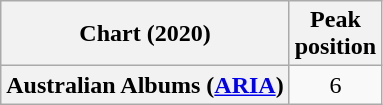<table class="wikitable plainrowheaders" style="text-align:center">
<tr>
<th scope="col">Chart (2020)</th>
<th scope="col">Peak<br>position</th>
</tr>
<tr>
<th scope="row">Australian Albums (<a href='#'>ARIA</a>)</th>
<td>6</td>
</tr>
</table>
